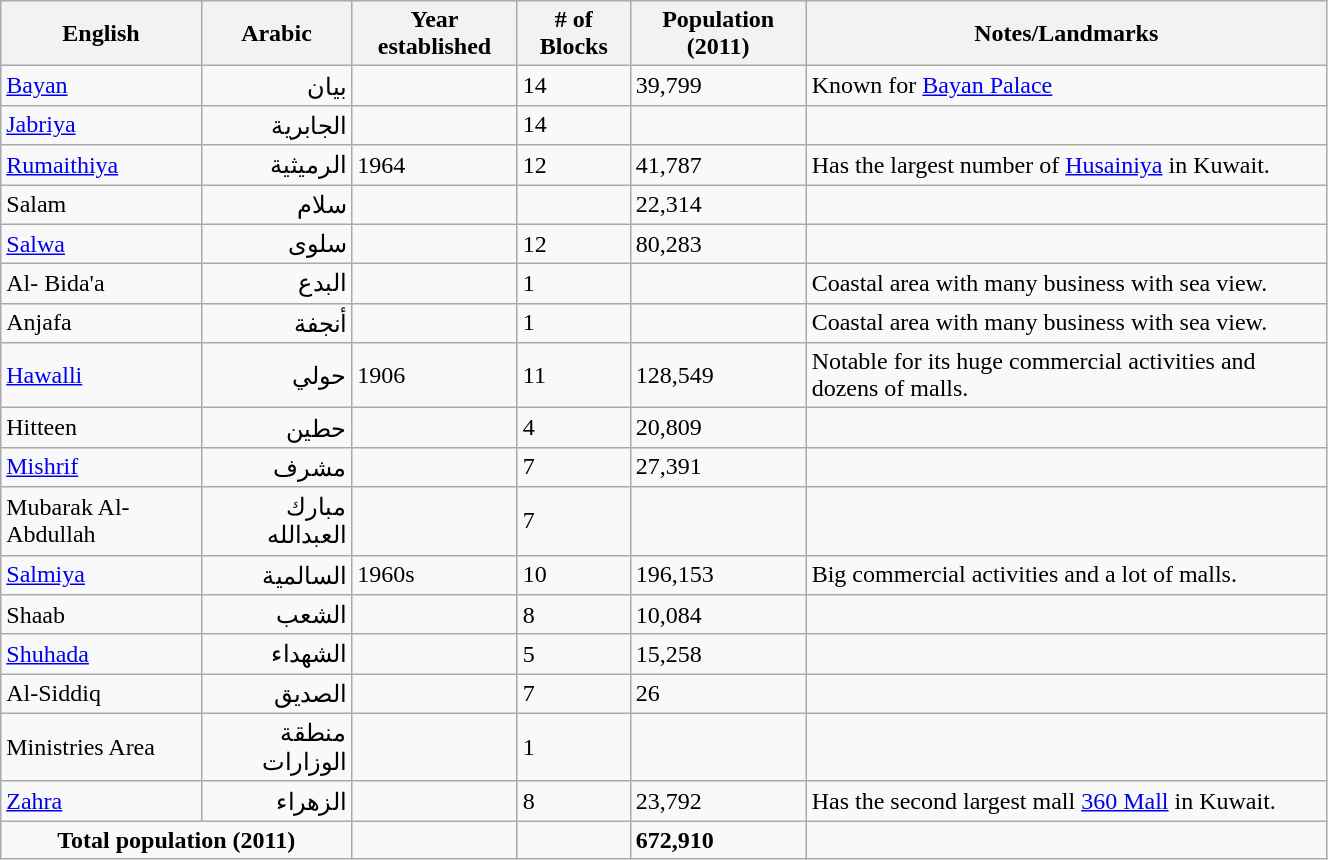<table class="wikitable sortable" width="70%">
<tr>
<th bgcolor="#98FB98">English</th>
<th bgcolor="#98FB98">Arabic</th>
<th>Year established</th>
<th># of Blocks</th>
<th>Population (2011)</th>
<th>Notes/Landmarks</th>
</tr>
<tr ---->
<td><a href='#'>Bayan</a></td>
<td align=right>بيان</td>
<td></td>
<td>14</td>
<td>39,799</td>
<td>Known for <a href='#'>Bayan Palace</a></td>
</tr>
<tr ---->
<td><a href='#'>Jabriya</a></td>
<td align=right>الجابرية</td>
<td></td>
<td>14</td>
<td></td>
</tr>
<tr ---->
<td><a href='#'>Rumaithiya</a></td>
<td align=right>الرميثية</td>
<td>1964</td>
<td>12</td>
<td>41,787</td>
<td>Has the largest number of <a href='#'>Husainiya</a> in Kuwait.</td>
</tr>
<tr ---->
<td>Salam</td>
<td align="right">سلام</td>
<td></td>
<td></td>
<td>22,314</td>
<td></td>
</tr>
<tr ---->
<td><a href='#'>Salwa</a></td>
<td align=right>سلوى</td>
<td></td>
<td>12</td>
<td>80,283</td>
<td></td>
</tr>
<tr ---->
<td>Al- Bida'a</td>
<td align="right">البدع</td>
<td></td>
<td>1</td>
<td></td>
<td>Coastal area with many business with sea view.</td>
</tr>
<tr ---->
<td>Anjafa</td>
<td align="right">أنجفة</td>
<td></td>
<td>1</td>
<td></td>
<td>Coastal area with many business with sea view.</td>
</tr>
<tr ---->
<td><a href='#'>Hawalli</a></td>
<td align=right>حولي</td>
<td>1906</td>
<td>11</td>
<td>128,549</td>
<td>Notable for its huge commercial activities and dozens of malls.</td>
</tr>
<tr ---->
<td>Hitteen</td>
<td align="right">حطين</td>
<td></td>
<td>4</td>
<td>20,809</td>
<td></td>
</tr>
<tr ---->
<td><a href='#'>Mishrif</a></td>
<td align=right>مشرف</td>
<td></td>
<td>7</td>
<td>27,391</td>
<td></td>
</tr>
<tr ---->
<td>Mubarak Al-Abdullah</td>
<td align="right">مبارك العبدالله</td>
<td></td>
<td>7</td>
<td></td>
</tr>
<tr ---->
<td><a href='#'>Salmiya</a></td>
<td align=right>السالمية</td>
<td>1960s</td>
<td>10</td>
<td>196,153</td>
<td>Big commercial activities and a lot of malls.</td>
</tr>
<tr ---->
<td>Shaab</td>
<td align="right">الشعب</td>
<td></td>
<td>8</td>
<td>10,084</td>
<td></td>
</tr>
<tr ---->
<td><a href='#'>Shuhada</a></td>
<td align=right>الشهداء</td>
<td></td>
<td>5</td>
<td>15,258</td>
<td></td>
</tr>
<tr ---->
<td>Al-Siddiq</td>
<td align="right">الصديق</td>
<td></td>
<td>7</td>
<td>26</td>
<td></td>
</tr>
<tr ---->
<td>Ministries Area</td>
<td align="right">منطقة الوزارات</td>
<td></td>
<td>1</td>
<td></td>
</tr>
<tr ---->
<td><a href='#'>Zahra</a></td>
<td align=right>الزهراء</td>
<td></td>
<td>8</td>
<td>23,792</td>
<td>Has the second largest mall <a href='#'>360 Mall</a> in Kuwait.</td>
</tr>
<tr ---->
<td colspan="2" style="text-align:center;"><strong>Total population (2011)</strong></td>
<td></td>
<td></td>
<td><strong>672,910</strong></td>
</tr>
</table>
